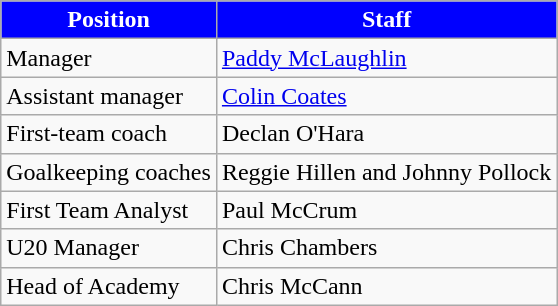<table class=wikitable>
<tr>
<th style="color:white; background:blue">Position</th>
<th style="color:white; background:blue">Staff</th>
</tr>
<tr>
<td>Manager</td>
<td><a href='#'>Paddy McLaughlin</a></td>
</tr>
<tr>
<td>Assistant manager</td>
<td><a href='#'>Colin Coates</a></td>
</tr>
<tr>
<td>First-team coach</td>
<td>Declan O'Hara</td>
</tr>
<tr>
<td>Goalkeeping coaches</td>
<td>Reggie Hillen and Johnny Pollock</td>
</tr>
<tr>
<td>First Team Analyst</td>
<td>Paul McCrum</td>
</tr>
<tr>
<td>U20 Manager</td>
<td>Chris Chambers</td>
</tr>
<tr>
<td>Head of Academy</td>
<td>Chris McCann</td>
</tr>
</table>
